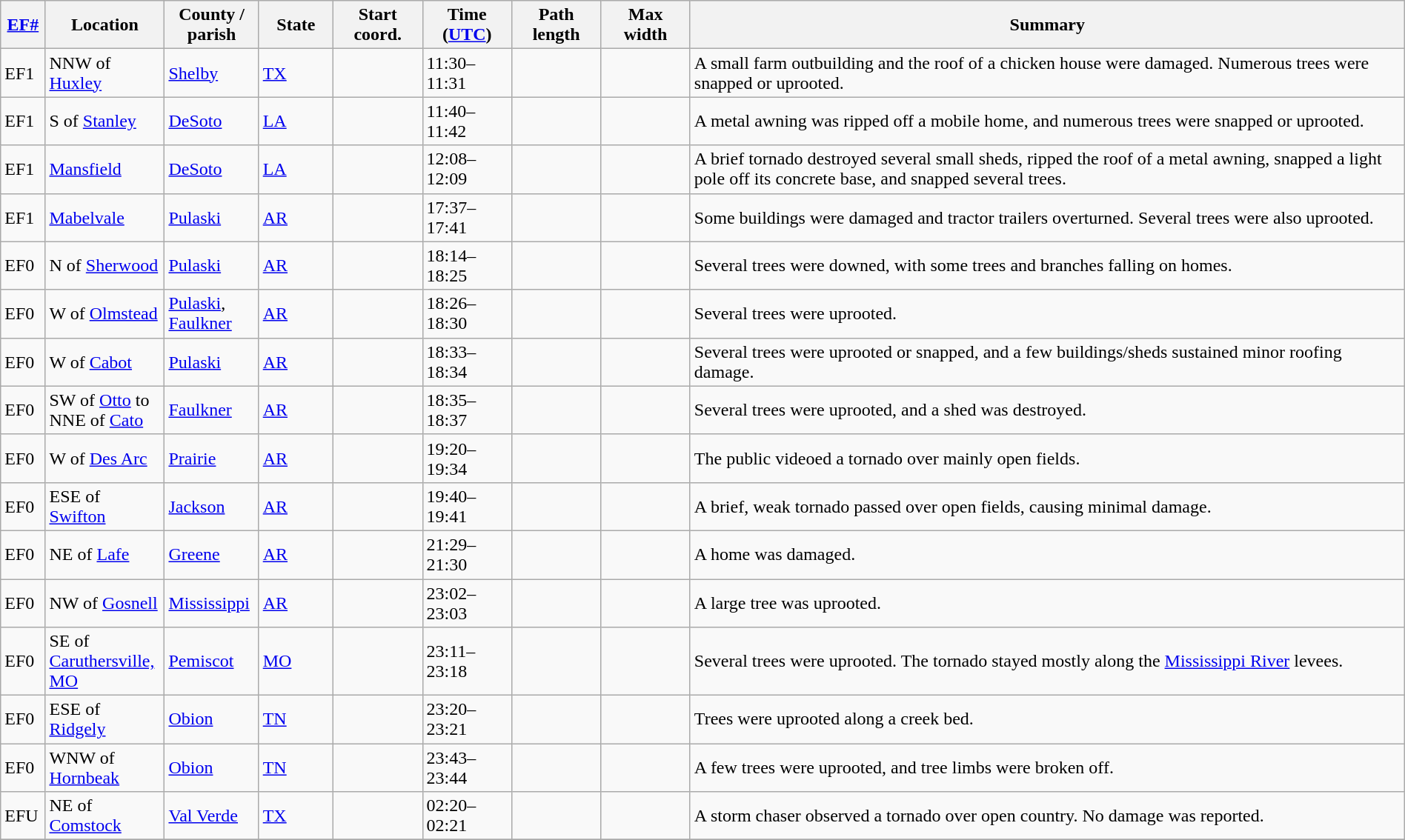<table class="wikitable sortable" style="width:100%;">
<tr>
<th scope="col" style="width:3%; text-align:center;"><a href='#'>EF#</a></th>
<th scope="col" style="width:7%; text-align:center;" class="unsortable">Location</th>
<th scope="col" style="width:6%; text-align:center;" class="unsortable">County / parish</th>
<th scope="col" style="width:5%; text-align:center;">State</th>
<th scope="col" style="width:6%; text-align:center;">Start coord.</th>
<th scope="col" style="width:6%; text-align:center;">Time (<a href='#'>UTC</a>)</th>
<th scope="col" style="width:6%; text-align:center;">Path length</th>
<th scope="col" style="width:6%; text-align:center;">Max width</th>
<th scope="col" class="unsortable" style="width:48%; text-align:center;">Summary</th>
</tr>
<tr>
<td bgcolor=>EF1</td>
<td>NNW of <a href='#'>Huxley</a></td>
<td><a href='#'>Shelby</a></td>
<td><a href='#'>TX</a></td>
<td></td>
<td>11:30–11:31</td>
<td></td>
<td></td>
<td>A small farm outbuilding and the roof of a chicken house were damaged. Numerous trees were snapped or uprooted.</td>
</tr>
<tr>
<td bgcolor=>EF1</td>
<td>S of <a href='#'>Stanley</a></td>
<td><a href='#'>DeSoto</a></td>
<td><a href='#'>LA</a></td>
<td></td>
<td>11:40–11:42</td>
<td></td>
<td></td>
<td>A metal awning was ripped off a mobile home, and numerous trees were snapped or uprooted.</td>
</tr>
<tr>
<td bgcolor=>EF1</td>
<td><a href='#'>Mansfield</a></td>
<td><a href='#'>DeSoto</a></td>
<td><a href='#'>LA</a></td>
<td></td>
<td>12:08–12:09</td>
<td></td>
<td></td>
<td>A brief tornado destroyed several small sheds, ripped the roof of a metal awning, snapped a light pole off its concrete base, and snapped several trees.</td>
</tr>
<tr>
<td bgcolor=>EF1</td>
<td><a href='#'>Mabelvale</a></td>
<td><a href='#'>Pulaski</a></td>
<td><a href='#'>AR</a></td>
<td></td>
<td>17:37–17:41</td>
<td></td>
<td></td>
<td>Some buildings were damaged and tractor trailers overturned. Several trees were also uprooted.</td>
</tr>
<tr>
<td bgcolor=>EF0</td>
<td>N of <a href='#'>Sherwood</a></td>
<td><a href='#'>Pulaski</a></td>
<td><a href='#'>AR</a></td>
<td></td>
<td>18:14–18:25</td>
<td></td>
<td></td>
<td>Several trees were downed, with some trees and branches falling on homes.</td>
</tr>
<tr>
<td bgcolor=>EF0</td>
<td>W of <a href='#'>Olmstead</a></td>
<td><a href='#'>Pulaski</a>, <a href='#'>Faulkner</a></td>
<td><a href='#'>AR</a></td>
<td></td>
<td>18:26–18:30</td>
<td></td>
<td></td>
<td>Several trees were uprooted.<br></td>
</tr>
<tr>
<td bgcolor=>EF0</td>
<td>W of <a href='#'>Cabot</a></td>
<td><a href='#'>Pulaski</a></td>
<td><a href='#'>AR</a></td>
<td></td>
<td>18:33–18:34</td>
<td></td>
<td></td>
<td>Several trees were uprooted or snapped, and a few buildings/sheds sustained minor roofing damage.</td>
</tr>
<tr>
<td bgcolor=>EF0</td>
<td>SW of <a href='#'>Otto</a> to NNE of <a href='#'>Cato</a></td>
<td><a href='#'>Faulkner</a></td>
<td><a href='#'>AR</a></td>
<td></td>
<td>18:35–18:37</td>
<td></td>
<td></td>
<td>Several trees were uprooted, and a shed was destroyed.</td>
</tr>
<tr>
<td bgcolor=>EF0</td>
<td>W of <a href='#'>Des Arc</a></td>
<td><a href='#'>Prairie</a></td>
<td><a href='#'>AR</a></td>
<td></td>
<td>19:20–19:34</td>
<td></td>
<td></td>
<td>The public videoed a tornado over mainly open fields.</td>
</tr>
<tr>
<td bgcolor=>EF0</td>
<td>ESE of <a href='#'>Swifton</a></td>
<td><a href='#'>Jackson</a></td>
<td><a href='#'>AR</a></td>
<td></td>
<td>19:40–19:41</td>
<td></td>
<td></td>
<td>A brief, weak tornado passed over open fields, causing minimal damage.</td>
</tr>
<tr>
<td bgcolor=>EF0</td>
<td>NE of <a href='#'>Lafe</a></td>
<td><a href='#'>Greene</a></td>
<td><a href='#'>AR</a></td>
<td></td>
<td>21:29–21:30</td>
<td></td>
<td></td>
<td>A home was damaged.</td>
</tr>
<tr>
<td bgcolor=>EF0</td>
<td>NW of <a href='#'>Gosnell</a></td>
<td><a href='#'>Mississippi</a></td>
<td><a href='#'>AR</a></td>
<td></td>
<td>23:02–23:03</td>
<td></td>
<td></td>
<td>A large tree was uprooted.</td>
</tr>
<tr>
<td bgcolor=>EF0</td>
<td>SE of <a href='#'>Caruthersville, MO</a></td>
<td><a href='#'>Pemiscot</a></td>
<td><a href='#'>MO</a></td>
<td></td>
<td>23:11–23:18</td>
<td></td>
<td></td>
<td>Several trees were uprooted. The tornado stayed mostly along the <a href='#'>Mississippi River</a> levees.</td>
</tr>
<tr>
<td bgcolor=>EF0</td>
<td>ESE of <a href='#'>Ridgely</a></td>
<td><a href='#'>Obion</a></td>
<td><a href='#'>TN</a></td>
<td></td>
<td>23:20–23:21</td>
<td></td>
<td></td>
<td>Trees were uprooted along a creek bed.</td>
</tr>
<tr>
<td bgcolor=>EF0</td>
<td>WNW of <a href='#'>Hornbeak</a></td>
<td><a href='#'>Obion</a></td>
<td><a href='#'>TN</a></td>
<td></td>
<td>23:43–23:44</td>
<td></td>
<td></td>
<td>A few trees were uprooted, and tree limbs were broken off.</td>
</tr>
<tr>
<td bgcolor=>EFU</td>
<td>NE of <a href='#'>Comstock</a></td>
<td><a href='#'>Val Verde</a></td>
<td><a href='#'>TX</a></td>
<td></td>
<td>02:20–02:21</td>
<td></td>
<td></td>
<td>A storm chaser observed a tornado over open country. No damage was reported.</td>
</tr>
<tr>
</tr>
</table>
